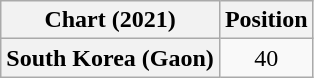<table class="wikitable plainrowheaders" style="text-align:center">
<tr>
<th scope="col">Chart (2021)</th>
<th scope="col">Position</th>
</tr>
<tr>
<th scope="row">South Korea (Gaon)</th>
<td>40</td>
</tr>
</table>
